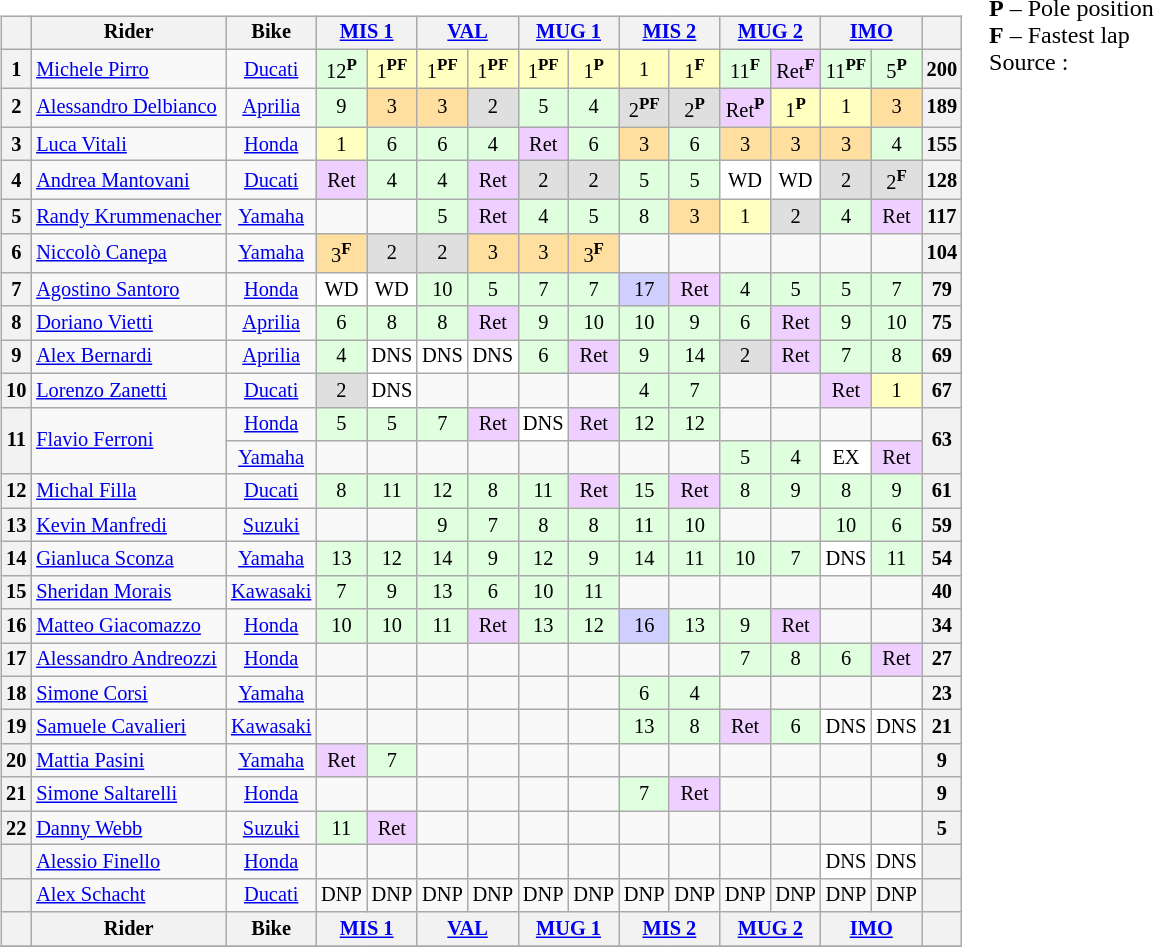<table>
<tr>
<td><br><table align=left| class="wikitable" style="font-size: 85%; text-align: center">
<tr valign="top">
<th valign=middle></th>
<th valign=middle>Rider</th>
<th valign=middle>Bike</th>
<th colspan=2><a href='#'>MIS 1</a></th>
<th colspan=2><a href='#'>VAL</a></th>
<th colspan=2><a href='#'>MUG 1</a></th>
<th colspan=2><a href='#'>MIS 2</a></th>
<th colspan=2><a href='#'>MUG 2</a></th>
<th colspan=2><a href='#'>IMO</a></th>
<th valign=middle>  </th>
</tr>
<tr>
<th>1</th>
<td align="left"> <a href='#'>Michele Pirro</a></td>
<td><a href='#'>Ducati</a></td>
<td style="background:#dfffdf;">12<sup><strong>P</strong></sup></td>
<td style="background:#ffffbf;">1<sup><strong>PF</strong></sup></td>
<td style="background:#ffffbf;">1<sup><strong>PF</strong></sup></td>
<td style="background:#ffffbf;">1<sup><strong>PF</strong></sup></td>
<td style="background:#ffffbf;">1<sup><strong>PF</strong></sup></td>
<td style="background:#ffffbf;">1<sup><strong>P</strong></sup></td>
<td style="background:#ffffbf;">1</td>
<td style="background:#ffffbf;">1<sup><strong>F</strong></sup></td>
<td style="background:#dfffdf;">11<sup><strong>F</strong></sup></td>
<td style="background:#efcfff;">Ret<sup><strong>F</strong></sup></td>
<td style="background:#dfffdf;">11<sup><strong>PF</strong></sup></td>
<td style="background:#dfffdf;">5<sup><strong>P</strong></sup></td>
<th>200</th>
</tr>
<tr>
<th>2</th>
<td align="left"> <a href='#'>Alessandro Delbianco</a></td>
<td><a href='#'>Aprilia</a></td>
<td style="background:#dfffdf;">9</td>
<td style="background:#ffdf9f;">3</td>
<td style="background:#ffdf9f;">3</td>
<td style="background:#dfdfdf;">2</td>
<td style="background:#dfffdf;">5</td>
<td style="background:#dfffdf;">4</td>
<td style="background:#dfdfdf;">2<sup><strong>PF</strong></sup></td>
<td style="background:#dfdfdf;">2<sup><strong>P</strong></sup></td>
<td style="background:#efcfff;">Ret<sup><strong>P</strong></sup></td>
<td style="background:#ffffbf;">1<sup><strong>P</strong></sup></td>
<td style="background:#ffffbf;">1</td>
<td style="background:#ffdf9f;">3</td>
<th>189</th>
</tr>
<tr>
<th>3</th>
<td align="left"> <a href='#'>Luca Vitali</a></td>
<td><a href='#'>Honda</a></td>
<td style="background:#ffffbf;">1</td>
<td style="background:#dfffdf;">6</td>
<td style="background:#dfffdf;">6</td>
<td style="background:#dfffdf;">4</td>
<td style="background:#efcfff;">Ret</td>
<td style="background:#dfffdf;">6</td>
<td style="background:#ffdf9f;">3</td>
<td style="background:#dfffdf;">6</td>
<td style="background:#ffdf9f;">3</td>
<td style="background:#ffdf9f;">3</td>
<td style="background:#ffdf9f;">3</td>
<td style="background:#dfffdf;">4</td>
<th>155</th>
</tr>
<tr>
<th>4</th>
<td align="left"> <a href='#'>Andrea Mantovani</a></td>
<td><a href='#'>Ducati</a></td>
<td style="background:#efcfff;">Ret</td>
<td style="background:#dfffdf;">4</td>
<td style="background:#dfffdf;">4</td>
<td style="background:#efcfff;">Ret</td>
<td style="background:#dfdfdf;">2</td>
<td style="background:#dfdfdf;">2</td>
<td style="background:#dfffdf;">5</td>
<td style="background:#dfffdf;">5</td>
<td style="background:#ffffff;">WD</td>
<td style="background:#ffffff;">WD</td>
<td style="background:#dfdfdf;">2</td>
<td style="background:#dfdfdf;">2<sup><strong>F</strong></sup></td>
<th>128</th>
</tr>
<tr>
<th>5</th>
<td align="left"> <a href='#'>Randy Krummenacher</a></td>
<td><a href='#'>Yamaha</a></td>
<td></td>
<td></td>
<td style="background:#dfffdf;">5</td>
<td style="background:#efcfff;">Ret</td>
<td style="background:#dfffdf;">4</td>
<td style="background:#dfffdf;">5</td>
<td style="background:#dfffdf;">8</td>
<td style="background:#ffdf9f;">3</td>
<td style="background:#ffffbf;">1</td>
<td style="background:#dfdfdf;">2</td>
<td style="background:#dfffdf;">4</td>
<td style="background:#efcfff;">Ret</td>
<th>117</th>
</tr>
<tr>
<th>6</th>
<td align="left"> <a href='#'>Niccolò Canepa</a></td>
<td><a href='#'>Yamaha</a></td>
<td style="background:#ffdf9f;">3<sup><strong>F</strong></sup></td>
<td style="background:#dfdfdf;">2</td>
<td style="background:#dfdfdf;">2</td>
<td style="background:#ffdf9f;">3</td>
<td style="background:#ffdf9f;">3</td>
<td style="background:#ffdf9f;">3<sup><strong>F</strong></sup></td>
<td></td>
<td></td>
<td></td>
<td></td>
<td></td>
<td></td>
<th>104</th>
</tr>
<tr>
<th>7</th>
<td align="left"> <a href='#'>Agostino Santoro</a></td>
<td><a href='#'>Honda</a></td>
<td style="background:#ffffff;">WD</td>
<td style="background:#ffffff;">WD</td>
<td style="background:#dfffdf;">10</td>
<td style="background:#dfffdf;">5</td>
<td style="background:#dfffdf;">7</td>
<td style="background:#dfffdf;">7</td>
<td style="background:#cfcfff;">17</td>
<td style="background:#efcfff;">Ret</td>
<td style="background:#dfffdf;">4</td>
<td style="background:#dfffdf;">5</td>
<td style="background:#dfffdf;">5</td>
<td style="background:#dfffdf;">7</td>
<th>79</th>
</tr>
<tr>
<th>8</th>
<td align="left"> <a href='#'>Doriano Vietti</a></td>
<td><a href='#'>Aprilia</a></td>
<td style="background:#dfffdf;">6</td>
<td style="background:#dfffdf;">8</td>
<td style="background:#dfffdf;">8</td>
<td style="background:#efcfff;">Ret</td>
<td style="background:#dfffdf;">9</td>
<td style="background:#dfffdf;">10</td>
<td style="background:#dfffdf;">10</td>
<td style="background:#dfffdf;">9</td>
<td style="background:#dfffdf;">6</td>
<td style="background:#efcfff;">Ret</td>
<td style="background:#dfffdf;">9</td>
<td style="background:#dfffdf;">10</td>
<th>75</th>
</tr>
<tr>
<th>9</th>
<td align="left"> <a href='#'>Alex Bernardi</a></td>
<td><a href='#'>Aprilia</a></td>
<td style="background:#dfffdf;">4</td>
<td style="background:#ffffff;">DNS</td>
<td style="background:#ffffff;">DNS</td>
<td style="background:#ffffff;">DNS</td>
<td style="background:#dfffdf;">6</td>
<td style="background:#efcfff;">Ret</td>
<td style="background:#dfffdf;">9</td>
<td style="background:#dfffdf;">14</td>
<td style="background:#dfdfdf;">2</td>
<td style="background:#efcfff;">Ret</td>
<td style="background:#dfffdf;">7</td>
<td style="background:#dfffdf;">8</td>
<th>69</th>
</tr>
<tr>
<th>10</th>
<td align="left"> <a href='#'>Lorenzo Zanetti</a></td>
<td><a href='#'>Ducati</a></td>
<td style="background:#dfdfdf;">2</td>
<td style="background:#ffffff;">DNS</td>
<td></td>
<td></td>
<td></td>
<td></td>
<td style="background:#dfffdf;">4</td>
<td style="background:#dfffdf;">7</td>
<td></td>
<td></td>
<td style="background:#efcfff;">Ret</td>
<td style="background:#ffffbf;">1</td>
<th>67</th>
</tr>
<tr>
<th rowspan="2">11</th>
<td rowspan="2" align="left"> <a href='#'>Flavio Ferroni</a></td>
<td><a href='#'>Honda</a></td>
<td style="background:#dfffdf;">5</td>
<td style="background:#dfffdf;">5</td>
<td style="background:#dfffdf;">7</td>
<td style="background:#efcfff;">Ret</td>
<td style="background:#ffffff;">DNS</td>
<td style="background:#efcfff;">Ret</td>
<td style="background:#dfffdf;">12</td>
<td style="background:#dfffdf;">12</td>
<td></td>
<td></td>
<td></td>
<td></td>
<th rowspan="2">63</th>
</tr>
<tr>
<td><a href='#'>Yamaha</a></td>
<td></td>
<td></td>
<td></td>
<td></td>
<td></td>
<td></td>
<td></td>
<td></td>
<td style="background:#dfffdf;">5</td>
<td style="background:#dfffdf;">4</td>
<td style="background:#ffffff;">EX</td>
<td style="background:#efcfff;">Ret</td>
</tr>
<tr>
<th>12</th>
<td align="left"> <a href='#'>Michal Filla</a></td>
<td><a href='#'>Ducati</a></td>
<td style="background:#dfffdf;">8</td>
<td style="background:#dfffdf;">11</td>
<td style="background:#dfffdf;">12</td>
<td style="background:#dfffdf;">8</td>
<td style="background:#dfffdf;">11</td>
<td style="background:#efcfff;">Ret</td>
<td style="background:#dfffdf;">15</td>
<td style="background:#efcfff;">Ret</td>
<td style="background:#dfffdf;">8</td>
<td style="background:#dfffdf;">9</td>
<td style="background:#dfffdf;">8</td>
<td style="background:#dfffdf;">9</td>
<th>61</th>
</tr>
<tr>
<th>13</th>
<td align="left"> <a href='#'>Kevin Manfredi</a></td>
<td><a href='#'>Suzuki</a></td>
<td></td>
<td></td>
<td style="background:#dfffdf;">9</td>
<td style="background:#dfffdf;">7</td>
<td style="background:#dfffdf;">8</td>
<td style="background:#dfffdf;">8</td>
<td style="background:#dfffdf;">11</td>
<td style="background:#dfffdf;">10</td>
<td></td>
<td></td>
<td style="background:#dfffdf;">10</td>
<td style="background:#dfffdf;">6</td>
<th>59</th>
</tr>
<tr>
<th>14</th>
<td align="left"> <a href='#'>Gianluca Sconza</a></td>
<td><a href='#'>Yamaha</a></td>
<td style="background:#dfffdf;">13</td>
<td style="background:#dfffdf;">12</td>
<td style="background:#dfffdf;">14</td>
<td style="background:#dfffdf;">9</td>
<td style="background:#dfffdf;">12</td>
<td style="background:#dfffdf;">9</td>
<td style="background:#dfffdf;">14</td>
<td style="background:#dfffdf;">11</td>
<td style="background:#dfffdf;">10</td>
<td style="background:#dfffdf;">7</td>
<td style="background:#ffffff;">DNS</td>
<td style="background:#dfffdf;">11</td>
<th>54</th>
</tr>
<tr>
<th>15</th>
<td align="left"> <a href='#'>Sheridan Morais</a></td>
<td><a href='#'>Kawasaki</a></td>
<td style="background:#dfffdf;">7</td>
<td style="background:#dfffdf;">9</td>
<td style="background:#dfffdf;">13</td>
<td style="background:#dfffdf;">6</td>
<td style="background:#dfffdf;">10</td>
<td style="background:#dfffdf;">11</td>
<td></td>
<td></td>
<td></td>
<td></td>
<td></td>
<td></td>
<th>40</th>
</tr>
<tr>
<th>16</th>
<td align="left"> <a href='#'>Matteo Giacomazzo</a></td>
<td><a href='#'>Honda</a></td>
<td style="background:#dfffdf;">10</td>
<td style="background:#dfffdf;">10</td>
<td style="background:#dfffdf;">11</td>
<td style="background:#efcfff;">Ret</td>
<td style="background:#dfffdf;">13</td>
<td style="background:#dfffdf;">12</td>
<td style="background:#cfcfff;">16</td>
<td style="background:#dfffdf;">13</td>
<td style="background:#dfffdf;">9</td>
<td style="background:#efcfff;">Ret</td>
<td></td>
<td></td>
<th>34</th>
</tr>
<tr>
<th>17</th>
<td align="left"> <a href='#'>Alessandro Andreozzi</a></td>
<td><a href='#'>Honda</a></td>
<td></td>
<td></td>
<td></td>
<td></td>
<td></td>
<td></td>
<td></td>
<td></td>
<td style="background:#dfffdf;">7</td>
<td style="background:#dfffdf;">8</td>
<td style="background:#dfffdf;">6</td>
<td style="background:#efcfff;">Ret</td>
<th>27</th>
</tr>
<tr>
<th>18</th>
<td align="left"> <a href='#'>Simone Corsi</a></td>
<td><a href='#'>Yamaha</a></td>
<td></td>
<td></td>
<td></td>
<td></td>
<td></td>
<td></td>
<td style="background:#dfffdf;">6</td>
<td style="background:#dfffdf;">4</td>
<td></td>
<td></td>
<td></td>
<td></td>
<th>23</th>
</tr>
<tr>
<th>19</th>
<td align="left"> <a href='#'>Samuele Cavalieri</a></td>
<td><a href='#'>Kawasaki</a></td>
<td></td>
<td></td>
<td></td>
<td></td>
<td></td>
<td></td>
<td style="background:#dfffdf;">13</td>
<td style="background:#dfffdf;">8</td>
<td style="background:#efcfff;">Ret</td>
<td style="background:#dfffdf;">6</td>
<td style="background:#ffffff;">DNS</td>
<td style="background:#ffffff;">DNS</td>
<th>21</th>
</tr>
<tr>
<th>20</th>
<td align="left"> <a href='#'>Mattia Pasini</a></td>
<td><a href='#'>Yamaha</a></td>
<td style="background:#efcfff;">Ret</td>
<td style="background:#dfffdf;">7</td>
<td></td>
<td></td>
<td></td>
<td></td>
<td></td>
<td></td>
<td></td>
<td></td>
<td></td>
<td></td>
<th>9</th>
</tr>
<tr>
<th>21</th>
<td align="left"> <a href='#'>Simone Saltarelli</a></td>
<td><a href='#'>Honda</a></td>
<td></td>
<td></td>
<td></td>
<td></td>
<td></td>
<td></td>
<td style="background:#dfffdf;">7</td>
<td style="background:#efcfff;">Ret</td>
<td></td>
<td></td>
<td></td>
<td></td>
<th>9</th>
</tr>
<tr>
<th>22</th>
<td align="left"> <a href='#'>Danny Webb</a></td>
<td><a href='#'>Suzuki</a></td>
<td style="background:#dfffdf;">11</td>
<td style="background:#efcfff;">Ret</td>
<td></td>
<td></td>
<td></td>
<td></td>
<td></td>
<td></td>
<td></td>
<td></td>
<td></td>
<td></td>
<th>5</th>
</tr>
<tr>
<th></th>
<td align="left"> <a href='#'>Alessio Finello</a></td>
<td><a href='#'>Honda</a></td>
<td></td>
<td></td>
<td></td>
<td></td>
<td></td>
<td></td>
<td></td>
<td></td>
<td></td>
<td></td>
<td style="background:#ffffff;">DNS</td>
<td style="background:#ffffff;">DNS</td>
<th></th>
</tr>
<tr>
<th></th>
<td align="left"> <a href='#'>Alex Schacht</a></td>
<td><a href='#'>Ducati</a></td>
<td>DNP</td>
<td>DNP</td>
<td>DNP</td>
<td>DNP</td>
<td>DNP</td>
<td>DNP</td>
<td>DNP</td>
<td>DNP</td>
<td>DNP</td>
<td>DNP</td>
<td>DNP</td>
<td>DNP</td>
<th></th>
</tr>
<tr valign="top">
<th valign=middle></th>
<th valign=middle>Rider</th>
<th valign=middle>Bike</th>
<th colspan=2><a href='#'>MIS 1</a></th>
<th colspan=2><a href='#'>VAL</a></th>
<th colspan=2><a href='#'>MUG 1</a></th>
<th colspan=2><a href='#'>MIS 2</a></th>
<th colspan=2><a href='#'>MUG 2</a></th>
<th colspan=2><a href='#'>IMO</a></th>
<th valign=middle>  </th>
</tr>
<tr>
</tr>
</table>
</td>
<td valign="top"><br><span><strong>P</strong> – Pole position<br><strong>F</strong> – Fastest lap</span><br>Source : </td>
</tr>
</table>
